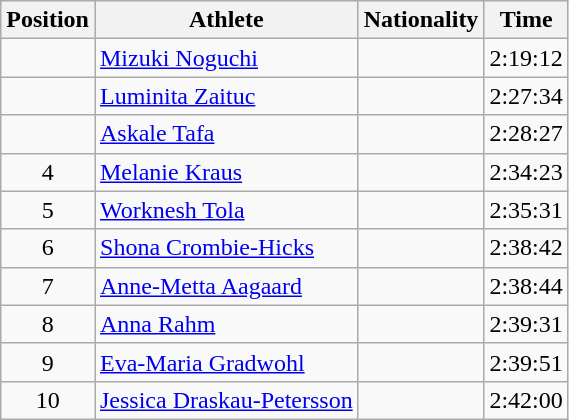<table class="wikitable sortable">
<tr>
<th>Position</th>
<th>Athlete</th>
<th>Nationality</th>
<th>Time</th>
</tr>
<tr>
<td style="text-align:center"></td>
<td><a href='#'>Mizuki Noguchi</a></td>
<td></td>
<td>2:19:12</td>
</tr>
<tr>
<td style="text-align:center"></td>
<td><a href='#'>Luminita Zaituc</a></td>
<td></td>
<td>2:27:34</td>
</tr>
<tr>
<td style="text-align:center"></td>
<td><a href='#'>Askale Tafa</a></td>
<td></td>
<td>2:28:27</td>
</tr>
<tr>
<td style="text-align:center">4</td>
<td><a href='#'>Melanie Kraus</a></td>
<td></td>
<td>2:34:23</td>
</tr>
<tr>
<td style="text-align:center">5</td>
<td><a href='#'>Worknesh Tola</a></td>
<td></td>
<td>2:35:31</td>
</tr>
<tr>
<td style="text-align:center">6</td>
<td><a href='#'>Shona Crombie-Hicks</a></td>
<td></td>
<td>2:38:42</td>
</tr>
<tr>
<td style="text-align:center">7</td>
<td><a href='#'>Anne-Metta Aagaard</a></td>
<td></td>
<td>2:38:44</td>
</tr>
<tr>
<td style="text-align:center">8</td>
<td><a href='#'>Anna Rahm</a></td>
<td></td>
<td>2:39:31</td>
</tr>
<tr>
<td style="text-align:center">9</td>
<td><a href='#'>Eva-Maria Gradwohl</a></td>
<td></td>
<td>2:39:51</td>
</tr>
<tr>
<td style="text-align:center">10</td>
<td><a href='#'>Jessica Draskau-Petersson</a></td>
<td></td>
<td>2:42:00</td>
</tr>
</table>
